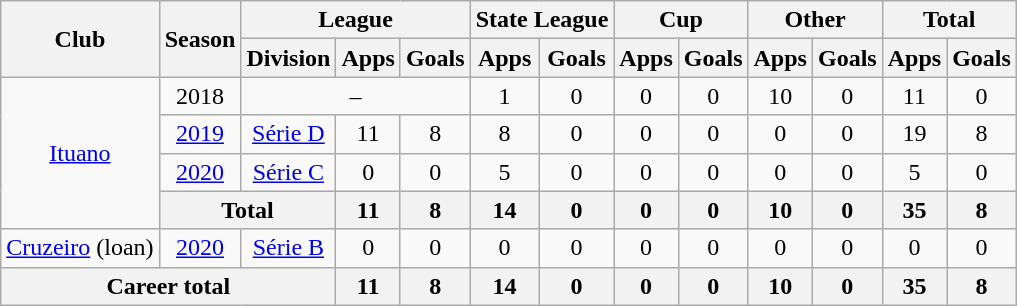<table class="wikitable" style="text-align: center">
<tr>
<th rowspan="2">Club</th>
<th rowspan="2">Season</th>
<th colspan="3">League</th>
<th colspan="2">State League</th>
<th colspan="2">Cup</th>
<th colspan="2">Other</th>
<th colspan="2">Total</th>
</tr>
<tr>
<th>Division</th>
<th>Apps</th>
<th>Goals</th>
<th>Apps</th>
<th>Goals</th>
<th>Apps</th>
<th>Goals</th>
<th>Apps</th>
<th>Goals</th>
<th>Apps</th>
<th>Goals</th>
</tr>
<tr>
<td rowspan="4"><a href='#'>Ituano</a></td>
<td>2018</td>
<td colspan="3">–</td>
<td>1</td>
<td>0</td>
<td>0</td>
<td>0</td>
<td>10</td>
<td>0</td>
<td>11</td>
<td>0</td>
</tr>
<tr>
<td><a href='#'>2019</a></td>
<td><a href='#'>Série D</a></td>
<td>11</td>
<td>8</td>
<td>8</td>
<td>0</td>
<td>0</td>
<td>0</td>
<td>0</td>
<td>0</td>
<td>19</td>
<td>8</td>
</tr>
<tr>
<td><a href='#'>2020</a></td>
<td><a href='#'>Série C</a></td>
<td>0</td>
<td>0</td>
<td>5</td>
<td>0</td>
<td>0</td>
<td>0</td>
<td>0</td>
<td>0</td>
<td>5</td>
<td>0</td>
</tr>
<tr>
<th colspan="2"><strong>Total</strong></th>
<th>11</th>
<th>8</th>
<th>14</th>
<th>0</th>
<th>0</th>
<th>0</th>
<th>10</th>
<th>0</th>
<th>35</th>
<th>8</th>
</tr>
<tr>
<td><a href='#'>Cruzeiro</a> (loan)</td>
<td><a href='#'>2020</a></td>
<td><a href='#'>Série B</a></td>
<td>0</td>
<td>0</td>
<td>0</td>
<td>0</td>
<td>0</td>
<td>0</td>
<td>0</td>
<td>0</td>
<td>0</td>
<td>0</td>
</tr>
<tr>
<th colspan="3"><strong>Career total</strong></th>
<th>11</th>
<th>8</th>
<th>14</th>
<th>0</th>
<th>0</th>
<th>0</th>
<th>10</th>
<th>0</th>
<th>35</th>
<th>8</th>
</tr>
</table>
